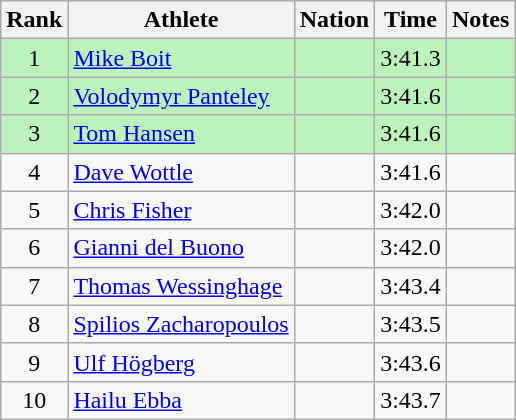<table class="wikitable sortable" style="text-align:center">
<tr>
<th>Rank</th>
<th>Athlete</th>
<th>Nation</th>
<th>Time</th>
<th>Notes</th>
</tr>
<tr style="background:#bbf3bb;">
<td>1</td>
<td align=left><a href='#'>Mike Boit</a></td>
<td align=left></td>
<td>3:41.3</td>
<td></td>
</tr>
<tr style="background:#bbf3bb;">
<td>2</td>
<td align=left><a href='#'>Volodymyr Panteley</a></td>
<td align=left></td>
<td>3:41.6</td>
<td></td>
</tr>
<tr style="background:#bbf3bb;">
<td>3</td>
<td align=left><a href='#'>Tom Hansen</a></td>
<td align=left></td>
<td>3:41.6</td>
<td></td>
</tr>
<tr>
<td>4</td>
<td align=left><a href='#'>Dave Wottle</a></td>
<td align=left></td>
<td>3:41.6</td>
<td></td>
</tr>
<tr>
<td>5</td>
<td align=left><a href='#'>Chris Fisher</a></td>
<td align=left></td>
<td>3:42.0</td>
<td></td>
</tr>
<tr>
<td>6</td>
<td align=left><a href='#'>Gianni del Buono</a></td>
<td align=left></td>
<td>3:42.0</td>
<td></td>
</tr>
<tr>
<td>7</td>
<td align=left><a href='#'>Thomas Wessinghage</a></td>
<td align=left></td>
<td>3:43.4</td>
<td></td>
</tr>
<tr>
<td>8</td>
<td align=left><a href='#'>Spilios Zacharopoulos</a></td>
<td align=left></td>
<td>3:43.5</td>
<td></td>
</tr>
<tr>
<td>9</td>
<td align=left><a href='#'>Ulf Högberg</a></td>
<td align=left></td>
<td>3:43.6</td>
<td></td>
</tr>
<tr>
<td>10</td>
<td align=left><a href='#'>Hailu Ebba</a></td>
<td align=left></td>
<td>3:43.7</td>
<td></td>
</tr>
</table>
